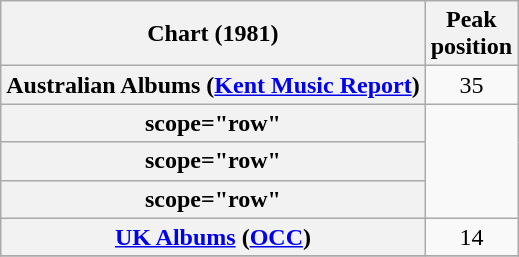<table class="wikitable plainrowheaders">
<tr>
<th scope="col">Chart (1981)</th>
<th scope="col">Peak<br>position</th>
</tr>
<tr>
<th scope="row">Australian Albums (<a href='#'>Kent Music Report</a>)</th>
<td align="center">35</td>
</tr>
<tr>
<th>scope="row"</th>
</tr>
<tr>
<th>scope="row"</th>
</tr>
<tr>
<th>scope="row"</th>
</tr>
<tr>
<th scope="row"><a href='#'>UK Albums</a> (<a href='#'>OCC</a>)</th>
<td align="center">14</td>
</tr>
<tr>
</tr>
</table>
